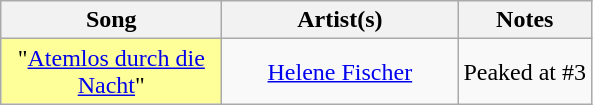<table class="wikitable">
<tr>
<th width="140">Song</th>
<th width="150">Artist(s)</th>
<th>Notes</th>
</tr>
<tr>
<td bgcolor=#FFFF99 align="center">"<a href='#'>Atemlos durch die Nacht</a>" </td>
<td align="center"><a href='#'>Helene Fischer</a></td>
<td align="center">Peaked at #3</td>
</tr>
</table>
